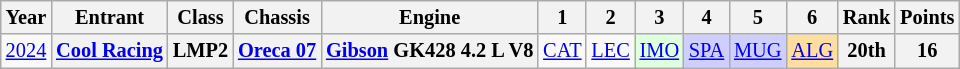<table class="wikitable" style="text-align:center; font-size:85%">
<tr>
<th>Year</th>
<th>Entrant</th>
<th>Class</th>
<th>Chassis</th>
<th>Engine</th>
<th>1</th>
<th>2</th>
<th>3</th>
<th>4</th>
<th>5</th>
<th>6</th>
<th>Rank</th>
<th>Points</th>
</tr>
<tr>
<td><a href='#'>2024</a></td>
<th nowrap><a href='#'>Cool Racing</a></th>
<th>LMP2</th>
<th nowrap><a href='#'>Oreca 07</a></th>
<th nowrap><a href='#'>Gibson</a> GK428 4.2 L V8</th>
<td><a href='#'>CAT</a></td>
<td><a href='#'>LEC</a></td>
<td style="background:#DFFFDF;"><a href='#'>IMO</a><br></td>
<td style="background:#CFCFFF;"><a href='#'>SPA</a><br></td>
<td style="background:#CFCFFF;"><a href='#'>MUG</a><br></td>
<td style="background:#FFDF9F;"><a href='#'>ALG</a><br></td>
<th>20th</th>
<th>16</th>
</tr>
</table>
